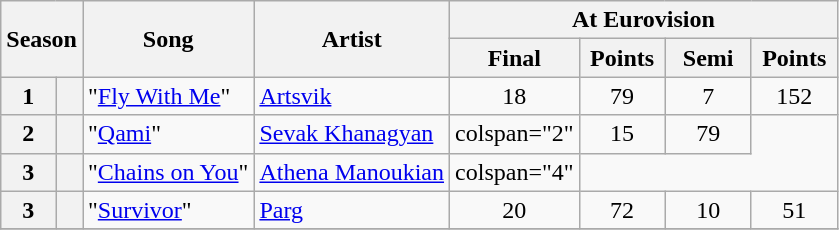<table class="wikitable sortable" style="text-align:center;">
<tr>
<th rowspan=2 colspan=2>Season</th>
<th rowspan=2>Song</th>
<th rowspan=2>Artist</th>
<th colspan=4>At Eurovision</th>
</tr>
<tr>
<th width=50px>Final</th>
<th width=50px>Points</th>
<th width=50px>Semi</th>
<th width=50px>Points</th>
</tr>
<tr>
<th>1</th>
<th></th>
<td align=left>"<a href='#'>Fly With Me</a>"</td>
<td align=left><a href='#'>Artsvik</a></td>
<td>18</td>
<td>79</td>
<td>7</td>
<td>152</td>
</tr>
<tr>
<th>2</th>
<th></th>
<td align=left>"<a href='#'>Qami</a>"</td>
<td align=left><a href='#'>Sevak Khanagyan</a></td>
<td>colspan="2" </td>
<td>15</td>
<td>79</td>
</tr>
<tr>
<th>3</th>
<th></th>
<td align=left>"<a href='#'>Chains on You</a>"</td>
<td align=left><a href='#'>Athena Manoukian</a></td>
<td>colspan="4" </td>
</tr>
<tr>
<th>3</th>
<th></th>
<td align=left>"<a href='#'>Survivor</a>"</td>
<td align=left><a href='#'>Parg</a></td>
<td>20</td>
<td>72</td>
<td>10</td>
<td>51</td>
</tr>
<tr>
</tr>
</table>
